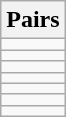<table class="wikitable">
<tr>
<th>Pairs</th>
</tr>
<tr>
<td></td>
</tr>
<tr>
<td></td>
</tr>
<tr>
<td></td>
</tr>
<tr>
<td></td>
</tr>
<tr>
<td></td>
</tr>
<tr>
<td></td>
</tr>
<tr>
<td></td>
</tr>
</table>
